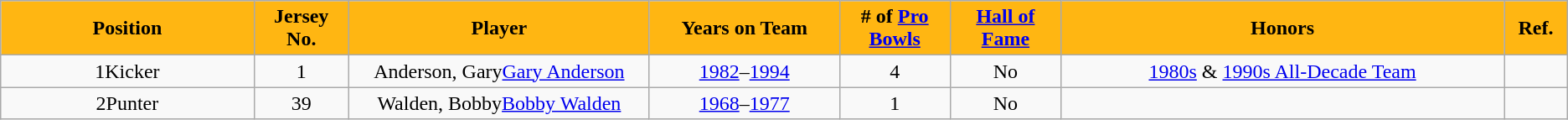<table class="wikitable sortable" style="text-align:center">
<tr>
<th style="background:#FFB612; color:#000000;"  width=16%>Position</th>
<th style="background:#FFB612; color:#000000;"  width=6%>Jersey No.</th>
<th style="background:#FFB612; color:#000000;"  width=19%>Player</th>
<th style="background:#FFB612; color:#000000;"  width=12%>Years on Team</th>
<th style="background:#FFB612; color:#000000;"  width=7%># of <a href='#'>Pro Bowls</a></th>
<th style="background:#FFB612; color:#000000;" width=7%><a href='#'>Hall of Fame</a></th>
<th style="background:#FFB612; color:#000000;"  width=28%>Honors</th>
<th style="background:#FFB612; color:#000000;" width=4% class="unsortable">Ref.</th>
</tr>
<tr>
<td align=center><span>1</span>Kicker</td>
<td align=center>1</td>
<td><span>Anderson, Gary</span><a href='#'>Gary Anderson</a></td>
<td align=center><a href='#'>1982</a>–<a href='#'>1994</a></td>
<td align=center>4</td>
<td align=center>No</td>
<td><a href='#'>1980s</a> & <a href='#'>1990s All-Decade Team</a></td>
<td align=center></td>
</tr>
<tr>
<td align=center><span>2</span>Punter</td>
<td align=center>39</td>
<td><span>Walden, Bobby</span><a href='#'>Bobby Walden</a></td>
<td align=center><a href='#'>1968</a>–<a href='#'>1977</a></td>
<td align=center>1</td>
<td align=center>No</td>
<td></td>
<td align=center></td>
</tr>
</table>
